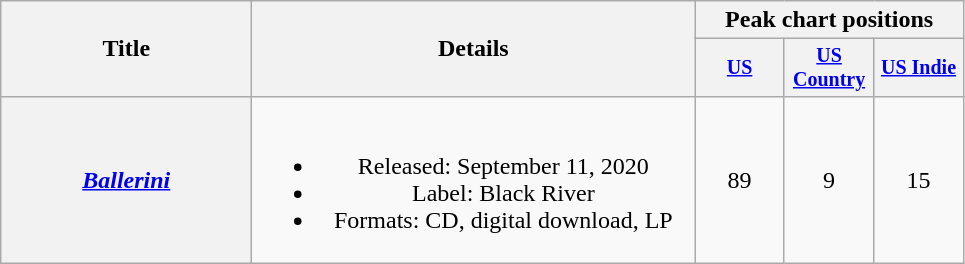<table class="wikitable plainrowheaders" style="text-align:center;">
<tr>
<th scope="col" rowspan="2" style="width:10em;">Title</th>
<th scope="col" rowspan="2" style="width:18em;">Details</th>
<th scope="col" colspan="6">Peak chart positions</th>
</tr>
<tr style="font-size:smaller;">
<th scope="col" style="width:4em;"><a href='#'>US</a><br></th>
<th scope="col" style="width:4em;"><a href='#'>US Country</a><br></th>
<th scope="col" style="width:4em;"><a href='#'>US Indie</a><br></th>
</tr>
<tr>
<th scope="row"><em><a href='#'>Ballerini</a></em></th>
<td><br><ul><li>Released: September 11, 2020</li><li>Label: Black River</li><li>Formats: CD, digital download, LP</li></ul></td>
<td>89</td>
<td>9</td>
<td>15</td>
</tr>
</table>
